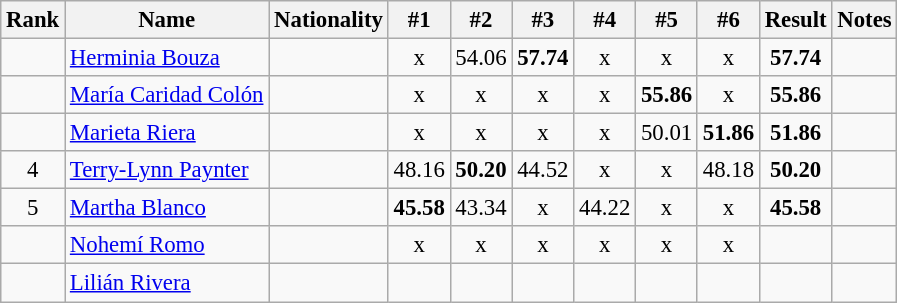<table class="wikitable sortable" style="text-align:center;font-size:95%">
<tr>
<th>Rank</th>
<th>Name</th>
<th>Nationality</th>
<th>#1</th>
<th>#2</th>
<th>#3</th>
<th>#4</th>
<th>#5</th>
<th>#6</th>
<th>Result</th>
<th>Notes</th>
</tr>
<tr>
<td></td>
<td align=left><a href='#'>Herminia Bouza</a></td>
<td align=left></td>
<td>x</td>
<td>54.06</td>
<td><strong>57.74</strong></td>
<td>x</td>
<td>x</td>
<td>x</td>
<td><strong>57.74</strong></td>
<td></td>
</tr>
<tr>
<td></td>
<td align=left><a href='#'>María Caridad Colón</a></td>
<td align=left></td>
<td>x</td>
<td>x</td>
<td>x</td>
<td>x</td>
<td><strong>55.86</strong></td>
<td>x</td>
<td><strong>55.86</strong></td>
<td></td>
</tr>
<tr>
<td></td>
<td align=left><a href='#'>Marieta Riera</a></td>
<td align=left></td>
<td>x</td>
<td>x</td>
<td>x</td>
<td>x</td>
<td>50.01</td>
<td><strong>51.86</strong></td>
<td><strong>51.86</strong></td>
<td></td>
</tr>
<tr>
<td>4</td>
<td align=left><a href='#'>Terry-Lynn Paynter</a></td>
<td align=left></td>
<td>48.16</td>
<td><strong>50.20</strong></td>
<td>44.52</td>
<td>x</td>
<td>x</td>
<td>48.18</td>
<td><strong>50.20</strong></td>
<td></td>
</tr>
<tr>
<td>5</td>
<td align=left><a href='#'>Martha Blanco</a></td>
<td align=left></td>
<td><strong>45.58</strong></td>
<td>43.34</td>
<td>x</td>
<td>44.22</td>
<td>x</td>
<td>x</td>
<td><strong>45.58</strong></td>
<td></td>
</tr>
<tr>
<td></td>
<td align=left><a href='#'>Nohemí Romo</a></td>
<td align=left></td>
<td>x</td>
<td>x</td>
<td>x</td>
<td>x</td>
<td>x</td>
<td>x</td>
<td><strong></strong></td>
<td></td>
</tr>
<tr>
<td></td>
<td align=left><a href='#'>Lilián Rivera</a></td>
<td align=left></td>
<td></td>
<td></td>
<td></td>
<td></td>
<td></td>
<td></td>
<td><strong></strong></td>
<td></td>
</tr>
</table>
